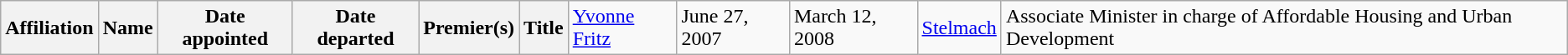<table class="wikitable">
<tr>
<th colspan="2">Affiliation</th>
<th>Name</th>
<th>Date appointed</th>
<th>Date departed</th>
<th>Premier(s)</th>
<th>Title<br></th>
<td><a href='#'>Yvonne Fritz</a></td>
<td>June 27, 2007</td>
<td>March 12, 2008</td>
<td><a href='#'>Stelmach</a></td>
<td>Associate Minister in charge of Affordable Housing and Urban Development</td>
</tr>
</table>
